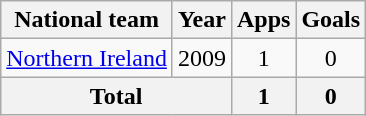<table class="wikitable" style="text-align:center">
<tr>
<th>National team</th>
<th>Year</th>
<th>Apps</th>
<th>Goals</th>
</tr>
<tr>
<td><a href='#'>Northern Ireland</a></td>
<td>2009</td>
<td>1</td>
<td>0</td>
</tr>
<tr>
<th colspan="2">Total</th>
<th>1</th>
<th>0</th>
</tr>
</table>
